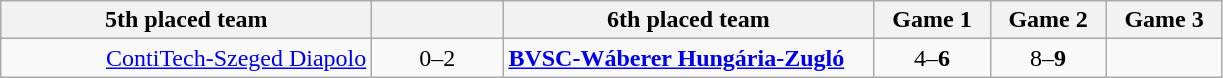<table class=wikitable style="text-align:center">
<tr>
<th width=240>5th placed team</th>
<th width=80></th>
<th width=240>6th placed team</th>
<th width=70>Game 1</th>
<th width=70>Game 2</th>
<th width=70>Game 3</th>
</tr>
<tr>
<td align=right><a href='#'>ContiTech-Szeged Diapolo</a> </td>
<td>0–2</td>
<td align=left> <strong><a href='#'>BVSC-Wáberer Hungária-Zugló</a></strong></td>
<td>4–<strong>6</strong></td>
<td>8–<strong>9</strong></td>
</tr>
</table>
